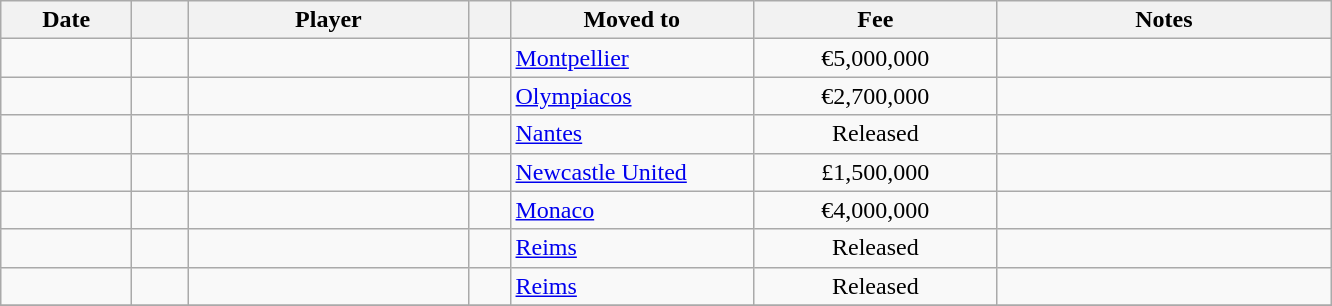<table class="wikitable sortable">
<tr>
<th style="width:80px;">Date</th>
<th style="width:30px;"></th>
<th style="width:180px;">Player</th>
<th style="width:20px;"></th>
<th style="width:155px;">Moved to</th>
<th style="width:155px;" class="unsortable">Fee</th>
<th style="width:215px;" class="unsortable">Notes</th>
</tr>
<tr>
<td></td>
<td align=center></td>
<td> </td>
<td></td>
<td> <a href='#'>Montpellier</a></td>
<td align=center>€5,000,000</td>
<td align=center></td>
</tr>
<tr>
<td></td>
<td align=center></td>
<td> </td>
<td></td>
<td> <a href='#'>Olympiacos</a></td>
<td align=center>€2,700,000</td>
<td align=center></td>
</tr>
<tr>
<td></td>
<td align=center></td>
<td> </td>
<td></td>
<td> <a href='#'>Nantes</a></td>
<td align=center>Released</td>
<td align=center></td>
</tr>
<tr>
<td></td>
<td align=center></td>
<td> </td>
<td></td>
<td> <a href='#'>Newcastle United</a></td>
<td align=center>£1,500,000</td>
<td align=center></td>
</tr>
<tr>
<td></td>
<td align=center></td>
<td> </td>
<td></td>
<td> <a href='#'>Monaco</a></td>
<td align=center>€4,000,000</td>
<td align=center></td>
</tr>
<tr>
<td></td>
<td align=center></td>
<td> </td>
<td></td>
<td> <a href='#'>Reims</a></td>
<td align=center>Released</td>
<td align=center></td>
</tr>
<tr>
<td></td>
<td align=center></td>
<td> </td>
<td></td>
<td> <a href='#'>Reims</a></td>
<td align=center>Released</td>
<td align=center></td>
</tr>
<tr>
</tr>
</table>
